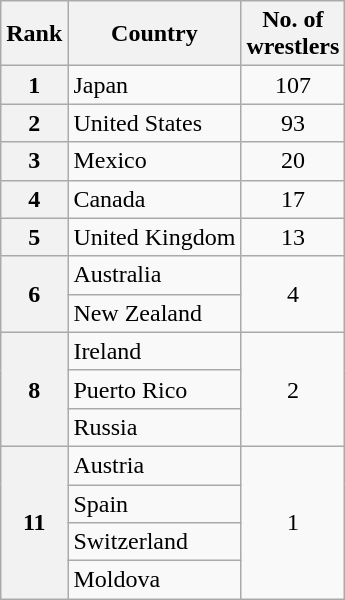<table class="sortable wikitable" style="text-align:center;">
<tr>
<th>Rank</th>
<th align=left>Country</th>
<th>No. of<br>wrestlers</th>
</tr>
<tr>
<th>1</th>
<td align=left> Japan</td>
<td align="center">107</td>
</tr>
<tr>
<th>2</th>
<td align=left> United States</td>
<td align="center">93</td>
</tr>
<tr>
<th>3</th>
<td align=left> Mexico</td>
<td align="center">20</td>
</tr>
<tr>
<th>4</th>
<td align=left> Canada</td>
<td align="center">17</td>
</tr>
<tr>
<th>5</th>
<td align=left> United Kingdom</td>
<td align="center">13</td>
</tr>
<tr>
<th rowspan="2">6</th>
<td align=left> Australia</td>
<td rowspan="2" align="center">4</td>
</tr>
<tr>
<td align=left> New Zealand</td>
</tr>
<tr>
<th rowspan="3">8</th>
<td align="left"> Ireland</td>
<td rowspan="3" align="center">2</td>
</tr>
<tr>
<td align=left> Puerto Rico</td>
</tr>
<tr>
<td align=left> Russia</td>
</tr>
<tr>
<th rowspan="4">11</th>
<td align=left> Austria</td>
<td rowspan="4" align="center">1</td>
</tr>
<tr>
<td align=left> Spain</td>
</tr>
<tr>
<td align=left> Switzerland</td>
</tr>
<tr>
<td align="left"> Moldova</td>
</tr>
</table>
